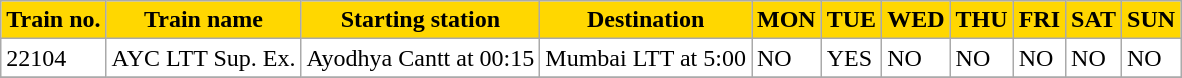<table class="wikitable sortable" style="background:#ffffff;">
<tr>
<th style="background-color:#FFD700">Train no.</th>
<th ! style="background-color:#FFD700">Train name</th>
<th ! style="background-color:#FFD700">Starting station</th>
<th ! style="background-color:#FFD700">Destination</th>
<th ! style="background-color:#FFD700">MON</th>
<th ! style="background-color:#FFD700">TUE</th>
<th ! style="background-color:#FFD700">WED</th>
<th ! style="background-color:#FFD700">THU</th>
<th ! style="background-color:#FFD700">FRI</th>
<th ! style="background-color:#FFD700">SAT</th>
<th ! style="background-color:#FFD700">SUN</th>
</tr>
<tr>
<td align="left">22104</td>
<td align="left">AYC LTT Sup. Ex.</td>
<td align="left">Ayodhya Cantt at 00:15</td>
<td align="left">Mumbai LTT at 5:00</td>
<td align="left">NO</td>
<td align="left">YES</td>
<td align="left">NO</td>
<td align="left">NO</td>
<td align="left">NO</td>
<td align="left">NO</td>
<td align="left">NO</td>
</tr>
<tr>
</tr>
</table>
